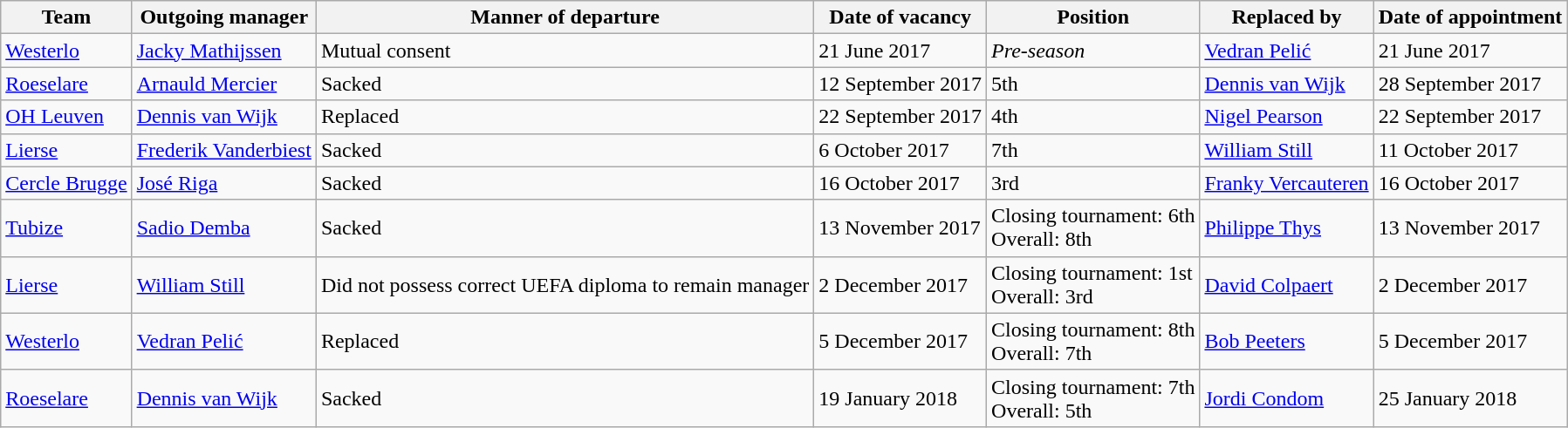<table class="wikitable">
<tr>
<th>Team</th>
<th>Outgoing manager</th>
<th>Manner of departure</th>
<th>Date of vacancy</th>
<th>Position</th>
<th>Replaced by</th>
<th>Date of appointment</th>
</tr>
<tr>
<td><a href='#'>Westerlo</a></td>
<td> <a href='#'>Jacky Mathijssen</a></td>
<td>Mutual consent</td>
<td>21 June 2017 </td>
<td><em>Pre-season</em></td>
<td> <a href='#'>Vedran Pelić</a></td>
<td>21 June 2017 </td>
</tr>
<tr>
<td><a href='#'>Roeselare</a></td>
<td> <a href='#'>Arnauld Mercier</a></td>
<td>Sacked</td>
<td>12 September 2017 </td>
<td>5th</td>
<td> <a href='#'>Dennis van Wijk</a></td>
<td>28 September 2017 </td>
</tr>
<tr>
<td><a href='#'>OH Leuven</a></td>
<td> <a href='#'>Dennis van Wijk</a></td>
<td>Replaced</td>
<td>22 September 2017 </td>
<td>4th</td>
<td> <a href='#'>Nigel Pearson</a></td>
<td>22 September 2017 </td>
</tr>
<tr>
<td><a href='#'>Lierse</a></td>
<td> <a href='#'>Frederik Vanderbiest</a></td>
<td>Sacked</td>
<td>6 October 2017 </td>
<td>7th</td>
<td> <a href='#'>William Still</a></td>
<td>11 October 2017 </td>
</tr>
<tr>
<td><a href='#'>Cercle Brugge</a></td>
<td> <a href='#'>José Riga</a></td>
<td>Sacked</td>
<td>16 October 2017 </td>
<td>3rd</td>
<td> <a href='#'>Franky Vercauteren</a></td>
<td>16 October 2017 </td>
</tr>
<tr>
<td><a href='#'>Tubize</a></td>
<td> <a href='#'>Sadio Demba</a></td>
<td>Sacked</td>
<td>13 November 2017 </td>
<td>Closing tournament: 6th<br>Overall: 8th</td>
<td> <a href='#'>Philippe Thys</a></td>
<td>13 November 2017 </td>
</tr>
<tr>
<td><a href='#'>Lierse</a></td>
<td> <a href='#'>William Still</a></td>
<td>Did not possess correct UEFA diploma to remain manager</td>
<td>2 December 2017 </td>
<td>Closing tournament: 1st<br>Overall: 3rd</td>
<td> <a href='#'>David Colpaert</a></td>
<td>2 December 2017 </td>
</tr>
<tr>
<td><a href='#'>Westerlo</a></td>
<td> <a href='#'>Vedran Pelić</a></td>
<td>Replaced</td>
<td>5 December 2017 </td>
<td>Closing tournament: 8th<br>Overall: 7th</td>
<td> <a href='#'>Bob Peeters</a></td>
<td>5 December 2017 </td>
</tr>
<tr>
<td><a href='#'>Roeselare</a></td>
<td> <a href='#'>Dennis van Wijk</a></td>
<td>Sacked</td>
<td>19 January 2018 </td>
<td>Closing tournament: 7th<br>Overall: 5th</td>
<td> <a href='#'>Jordi Condom</a></td>
<td>25 January 2018 </td>
</tr>
</table>
